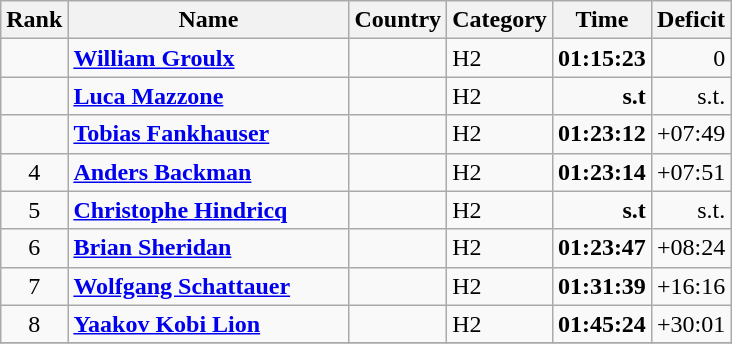<table class="wikitable sortable">
<tr>
<th width=20>Rank</th>
<th width=180>Name</th>
<th>Country</th>
<th>Category</th>
<th>Time</th>
<th>Deficit</th>
</tr>
<tr>
<td align=center></td>
<td><strong><a href='#'>William Groulx</a></strong></td>
<td><strong></strong></td>
<td>H2</td>
<td align=right><strong>01:15:23</strong></td>
<td align=right>0</td>
</tr>
<tr>
<td align=center></td>
<td><strong><a href='#'>Luca Mazzone</a></strong></td>
<td><strong></strong></td>
<td>H2</td>
<td align=right><strong>s.t</strong></td>
<td align=right>s.t.</td>
</tr>
<tr>
<td align=center></td>
<td><strong><a href='#'>Tobias Fankhauser</a></strong></td>
<td><strong></strong></td>
<td>H2</td>
<td align=right><strong>01:23:12</strong></td>
<td align=right>+07:49</td>
</tr>
<tr>
<td align=center>4</td>
<td><strong><a href='#'>Anders Backman</a></strong></td>
<td><strong></strong></td>
<td>H2</td>
<td align=right><strong>01:23:14</strong></td>
<td align=right>+07:51</td>
</tr>
<tr>
<td align=center>5</td>
<td><strong><a href='#'>Christophe Hindricq</a></strong></td>
<td><strong></strong></td>
<td>H2</td>
<td align=right><strong>s.t</strong></td>
<td align=right>s.t.</td>
</tr>
<tr>
<td align=center>6</td>
<td><strong><a href='#'>Brian Sheridan</a></strong></td>
<td><strong></strong></td>
<td>H2</td>
<td align=right><strong>01:23:47</strong></td>
<td align=right>+08:24</td>
</tr>
<tr>
<td align=center>7</td>
<td><strong><a href='#'>Wolfgang Schattauer</a></strong></td>
<td><strong></strong></td>
<td>H2</td>
<td align=right><strong>01:31:39</strong></td>
<td align=right>+16:16</td>
</tr>
<tr>
<td align=center>8</td>
<td><strong><a href='#'>Yaakov Kobi Lion</a></strong></td>
<td><strong></strong></td>
<td>H2</td>
<td align=right><strong>01:45:24</strong></td>
<td align=right>+30:01</td>
</tr>
<tr>
</tr>
</table>
